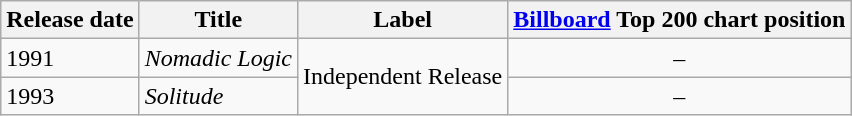<table class="wikitable">
<tr>
<th>Release date</th>
<th>Title</th>
<th>Label</th>
<th><a href='#'>Billboard</a> Top 200 chart position</th>
</tr>
<tr>
<td>1991</td>
<td><em>Nomadic Logic</em></td>
<td rowspan="2">Independent Release</td>
<td align="center">–</td>
</tr>
<tr>
<td>1993</td>
<td><em>Solitude</em></td>
<td align="center">–</td>
</tr>
</table>
